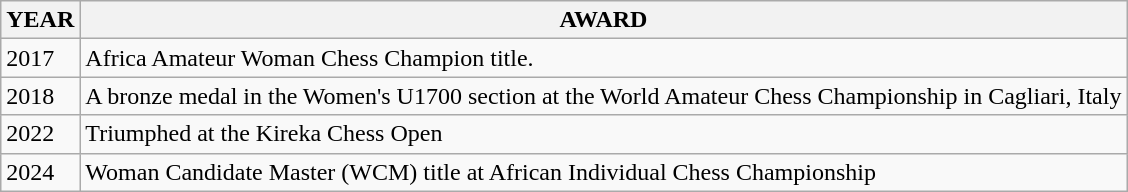<table class="wikitable">
<tr>
<th>YEAR</th>
<th>AWARD</th>
</tr>
<tr>
<td>2017</td>
<td>Africa Amateur Woman Chess Champion title.</td>
</tr>
<tr>
<td>2018</td>
<td>A bronze medal in the Women's U1700 section at the World Amateur Chess Championship in Cagliari, Italy</td>
</tr>
<tr>
<td>2022</td>
<td>Triumphed at the Kireka Chess Open</td>
</tr>
<tr>
<td>2024</td>
<td>Woman Candidate Master (WCM) title at African Individual Chess Championship</td>
</tr>
</table>
